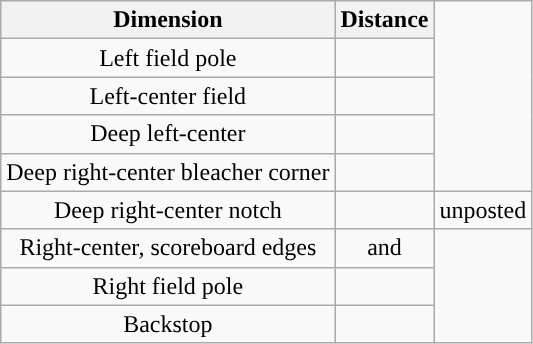<table class="wikitable" style="text-align:center;">
<tr>
<th>Dimension</th>
<th>Distance</th>
</tr>
<tr>
<td>Left field pole</td>
<td></td>
</tr>
<tr>
<td>Left-center field</td>
<td></td>
</tr>
<tr>
<td>Deep left-center</td>
<td></td>
</tr>
<tr>
<td>Deep right-center bleacher corner</td>
<td></td>
</tr>
<tr>
<td>Deep right-center notch</td>
<td></td>
<td>unposted</td>
</tr>
<tr>
<td>Right-center, scoreboard edges</td>
<td> and </td>
</tr>
<tr>
<td>Right field pole</td>
<td></td>
</tr>
<tr>
<td>Backstop</td>
<td></td>
</tr>
</table>
